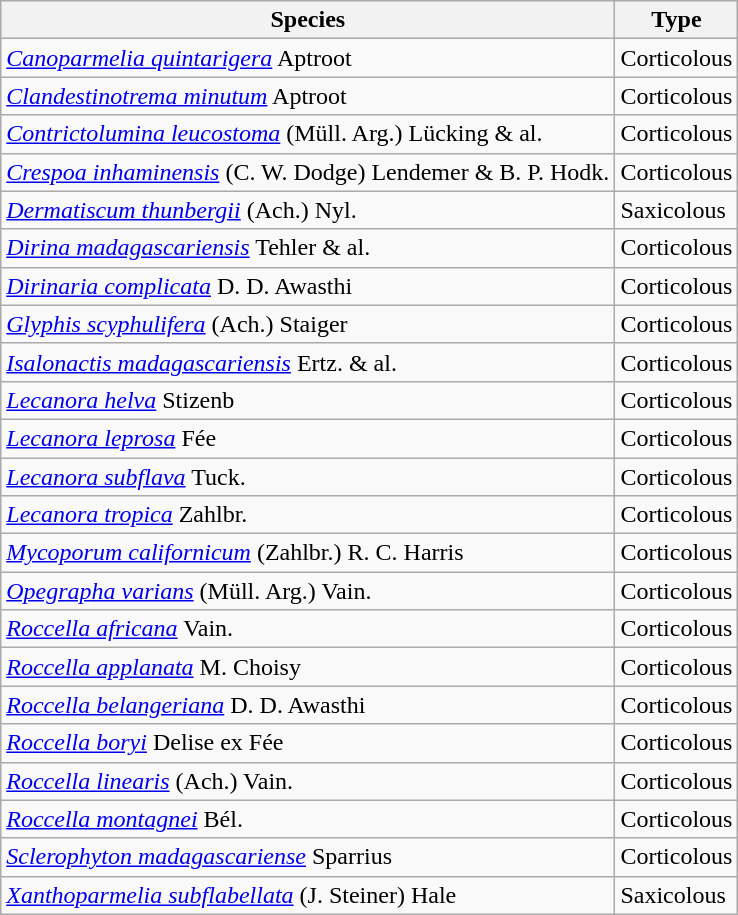<table class="wikitable">
<tr>
<th>Species</th>
<th>Type</th>
</tr>
<tr>
<td><em><a href='#'>Canoparmelia quintarigera</a></em> Aptroot</td>
<td>Corticolous</td>
</tr>
<tr>
<td><em><a href='#'>Clandestinotrema minutum</a></em> Aptroot</td>
<td>Corticolous</td>
</tr>
<tr>
<td><em><a href='#'>Contrictolumina leucostoma</a></em> (Müll. Arg.) Lücking & al.</td>
<td>Corticolous</td>
</tr>
<tr>
<td><em><a href='#'>Crespoa inhaminensis</a></em> (C. W. Dodge) Lendemer & B. P. Hodk.</td>
<td>Corticolous</td>
</tr>
<tr>
<td><em><a href='#'>Dermatiscum thunbergii</a></em> (Ach.) Nyl.</td>
<td>Saxicolous</td>
</tr>
<tr>
<td><em><a href='#'>Dirina madagascariensis</a></em> Tehler & al.</td>
<td>Corticolous</td>
</tr>
<tr>
<td><em><a href='#'>Dirinaria complicata</a></em> D. D. Awasthi</td>
<td>Corticolous</td>
</tr>
<tr>
<td><em><a href='#'>Glyphis scyphulifera</a></em> (Ach.) Staiger</td>
<td>Corticolous</td>
</tr>
<tr>
<td><em><a href='#'>Isalonactis madagascariensis</a></em> Ertz. & al.</td>
<td>Corticolous</td>
</tr>
<tr>
<td><em><a href='#'>Lecanora helva</a></em> Stizenb</td>
<td>Corticolous</td>
</tr>
<tr>
<td><em><a href='#'>Lecanora leprosa</a></em> Fée</td>
<td>Corticolous</td>
</tr>
<tr>
<td><em><a href='#'>Lecanora subflava</a></em> Tuck.</td>
<td>Corticolous</td>
</tr>
<tr>
<td><em><a href='#'>Lecanora tropica</a></em> Zahlbr.</td>
<td>Corticolous</td>
</tr>
<tr>
<td><em><a href='#'>Mycoporum californicum</a></em> (Zahlbr.) R. C. Harris</td>
<td>Corticolous</td>
</tr>
<tr>
<td><em><a href='#'>Opegrapha varians</a></em> (Müll. Arg.) Vain.</td>
<td>Corticolous</td>
</tr>
<tr>
<td><em><a href='#'>Roccella africana</a></em> Vain.</td>
<td>Corticolous</td>
</tr>
<tr>
<td><em><a href='#'>Roccella applanata</a></em> M. Choisy</td>
<td>Corticolous</td>
</tr>
<tr>
<td><em><a href='#'>Roccella belangeriana</a></em> D. D. Awasthi</td>
<td>Corticolous</td>
</tr>
<tr>
<td><em><a href='#'>Roccella boryi</a></em> Delise ex Fée</td>
<td>Corticolous</td>
</tr>
<tr>
<td><em><a href='#'>Roccella linearis</a></em> (Ach.) Vain.</td>
<td>Corticolous</td>
</tr>
<tr>
<td><em><a href='#'>Roccella montagnei</a></em> Bél.</td>
<td>Corticolous</td>
</tr>
<tr>
<td><em><a href='#'>Sclerophyton madagascariense</a></em> Sparrius</td>
<td>Corticolous</td>
</tr>
<tr>
<td><em><a href='#'>Xanthoparmelia subflabellata</a></em> (J. Steiner) Hale</td>
<td>Saxicolous</td>
</tr>
</table>
